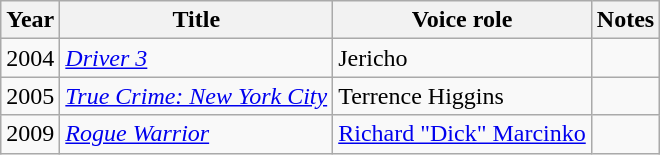<table class="wikitable">
<tr>
<th>Year</th>
<th>Title</th>
<th>Voice role</th>
<th>Notes</th>
</tr>
<tr>
<td>2004</td>
<td><em><a href='#'>Driver 3</a></em></td>
<td>Jericho</td>
<td></td>
</tr>
<tr>
<td>2005</td>
<td><em><a href='#'>True Crime: New York City</a></em></td>
<td>Terrence Higgins</td>
<td></td>
</tr>
<tr>
<td>2009</td>
<td><em><a href='#'>Rogue Warrior</a></em></td>
<td><a href='#'>Richard "Dick" Marcinko</a></td>
<td></td>
</tr>
</table>
